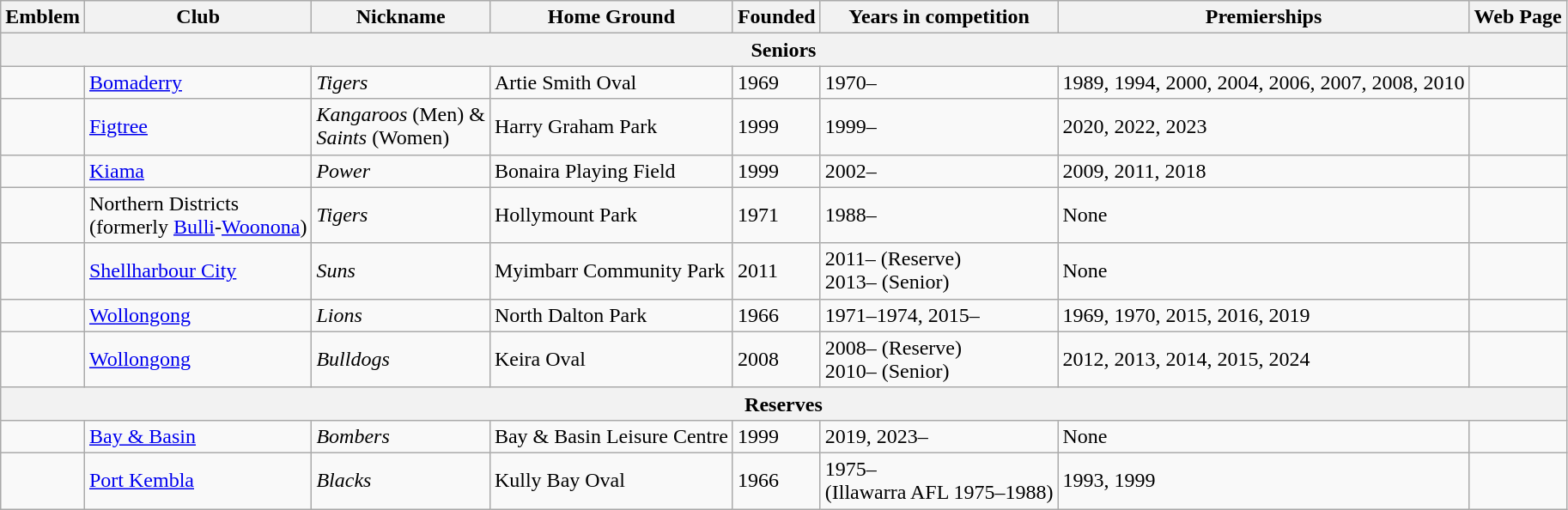<table class="wikitable">
<tr>
<th>Emblem</th>
<th>Club</th>
<th>Nickname</th>
<th>Home Ground</th>
<th>Founded</th>
<th>Years in competition</th>
<th>Premierships</th>
<th>Web Page</th>
</tr>
<tr>
<th colspan="8" align="center">Seniors</th>
</tr>
<tr>
<td></td>
<td><a href='#'>Bomaderry</a></td>
<td><em>Tigers</em></td>
<td>Artie Smith Oval</td>
<td>1969</td>
<td>1970–</td>
<td>1989, 1994, 2000, 2004, 2006, 2007, 2008, 2010</td>
<td></td>
</tr>
<tr>
<td></td>
<td><a href='#'>Figtree</a></td>
<td><em>Kangaroos</em> (Men) & <br><em>Saints</em> (Women)</td>
<td>Harry Graham Park</td>
<td>1999</td>
<td>1999–</td>
<td>2020, 2022, 2023</td>
<td></td>
</tr>
<tr>
<td></td>
<td><a href='#'>Kiama</a></td>
<td><em>Power</em></td>
<td>Bonaira Playing Field</td>
<td>1999</td>
<td>2002–</td>
<td>2009, 2011, 2018</td>
<td></td>
</tr>
<tr>
<td></td>
<td>Northern Districts<br>(formerly <a href='#'>Bulli</a>-<a href='#'>Woonona</a>)</td>
<td><em>Tigers</em></td>
<td>Hollymount Park</td>
<td>1971</td>
<td>1988–</td>
<td>None</td>
<td></td>
</tr>
<tr>
<td></td>
<td><a href='#'>Shellharbour City</a></td>
<td><em>Suns</em></td>
<td>Myimbarr Community Park</td>
<td>2011</td>
<td>2011– (Reserve) <br>2013– (Senior)</td>
<td>None</td>
<td></td>
</tr>
<tr>
<td></td>
<td><a href='#'>Wollongong</a></td>
<td><em>Lions</em></td>
<td>North Dalton Park</td>
<td>1966</td>
<td>1971–1974, 2015–</td>
<td>1969, 1970, 2015, 2016, 2019</td>
<td></td>
</tr>
<tr>
<td></td>
<td><a href='#'>Wollongong</a></td>
<td><em>Bulldogs</em></td>
<td>Keira Oval</td>
<td>2008</td>
<td>2008– (Reserve)<br>2010– (Senior)</td>
<td>2012, 2013, 2014, 2015, 2024</td>
<td></td>
</tr>
<tr>
<th colspan="8">Reserves</th>
</tr>
<tr>
<td></td>
<td><a href='#'>Bay & Basin</a></td>
<td><em>Bombers</em></td>
<td>Bay & Basin Leisure Centre</td>
<td>1999</td>
<td>2019, 2023–</td>
<td>None</td>
<td></td>
</tr>
<tr>
<td></td>
<td><a href='#'>Port Kembla</a></td>
<td><em>Blacks</em></td>
<td>Kully Bay Oval</td>
<td>1966</td>
<td>1975–<br>(Illawarra AFL 1975–1988)</td>
<td>1993, 1999</td>
<td></td>
</tr>
</table>
